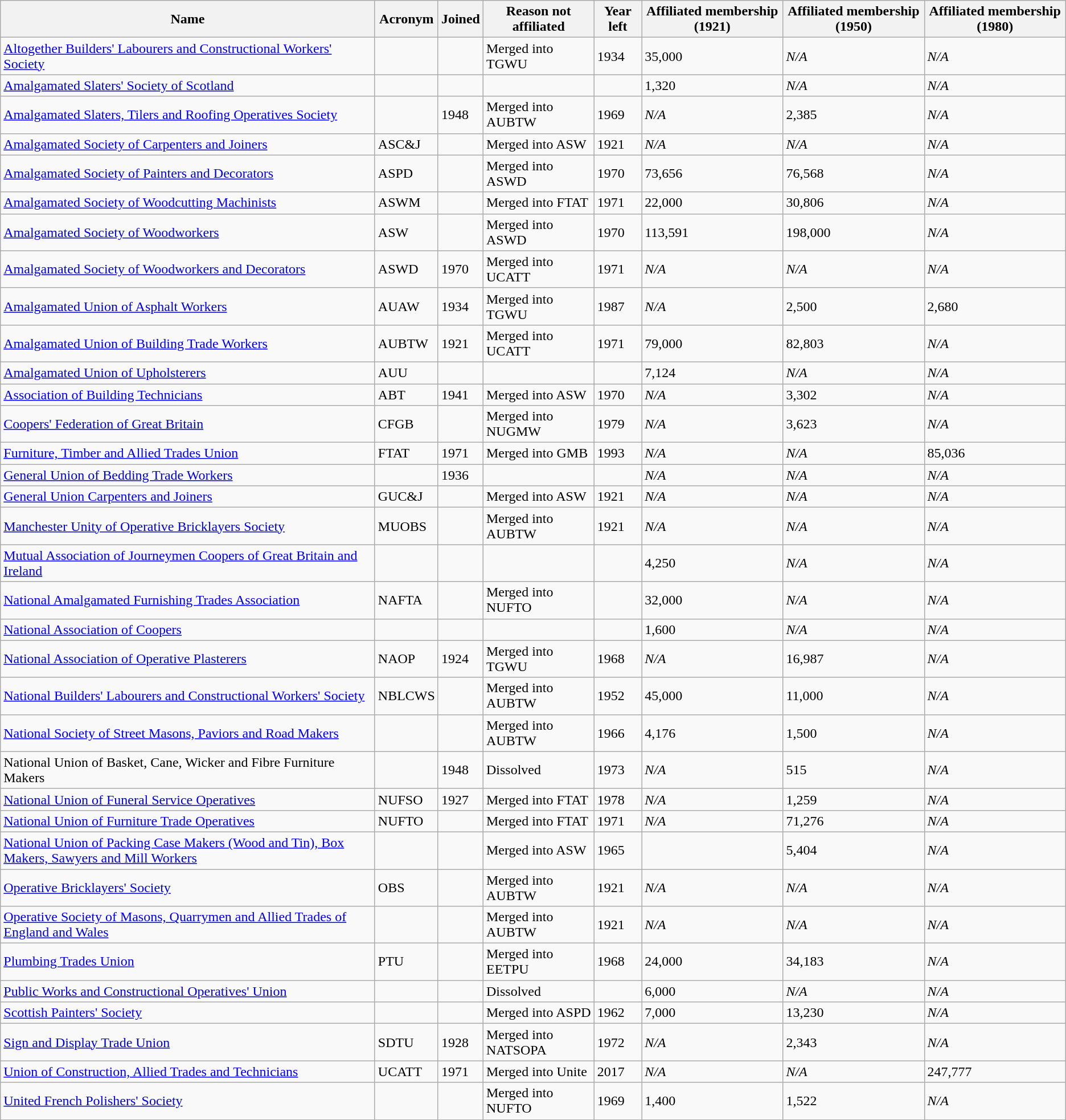<table class="wikitable sortable">
<tr>
<th>Name</th>
<th>Acronym</th>
<th>Joined</th>
<th>Reason not affiliated</th>
<th>Year left</th>
<th>Affiliated membership (1921)</th>
<th>Affiliated membership (1950)</th>
<th>Affiliated membership (1980)</th>
</tr>
<tr>
<td><a href='#'>Altogether Builders' Labourers and Constructional Workers' Society</a></td>
<td></td>
<td></td>
<td>Merged into TGWU</td>
<td>1934</td>
<td>35,000</td>
<td><em>N/A</em></td>
<td><em>N/A</em></td>
</tr>
<tr>
<td><a href='#'>Amalgamated Slaters' Society of Scotland</a></td>
<td></td>
<td></td>
<td></td>
<td></td>
<td>1,320</td>
<td><em>N/A</em></td>
<td><em>N/A</em></td>
</tr>
<tr>
<td><a href='#'>Amalgamated Slaters, Tilers and Roofing Operatives Society</a></td>
<td></td>
<td>1948</td>
<td>Merged into AUBTW</td>
<td>1969</td>
<td><em>N/A</em></td>
<td>2,385</td>
<td><em>N/A</em></td>
</tr>
<tr>
<td><a href='#'>Amalgamated Society of Carpenters and Joiners</a></td>
<td>ASC&J</td>
<td></td>
<td>Merged into ASW</td>
<td>1921</td>
<td><em>N/A</em></td>
<td><em>N/A</em></td>
<td><em>N/A</em></td>
</tr>
<tr>
<td><a href='#'>Amalgamated Society of Painters and Decorators</a></td>
<td>ASPD</td>
<td></td>
<td>Merged into ASWD</td>
<td>1970</td>
<td>73,656</td>
<td>76,568</td>
<td><em>N/A</em></td>
</tr>
<tr>
<td><a href='#'>Amalgamated Society of Woodcutting Machinists</a></td>
<td>ASWM</td>
<td></td>
<td>Merged into FTAT</td>
<td>1971</td>
<td>22,000</td>
<td>30,806</td>
<td><em>N/A</em></td>
</tr>
<tr>
<td><a href='#'>Amalgamated Society of Woodworkers</a></td>
<td>ASW</td>
<td></td>
<td>Merged into ASWD</td>
<td>1970</td>
<td>113,591</td>
<td>198,000</td>
<td><em>N/A</em></td>
</tr>
<tr>
<td><a href='#'>Amalgamated Society of Woodworkers and Decorators</a></td>
<td>ASWD</td>
<td>1970</td>
<td>Merged into UCATT</td>
<td>1971</td>
<td><em>N/A</em></td>
<td><em>N/A</em></td>
<td><em>N/A</em></td>
</tr>
<tr>
<td><a href='#'>Amalgamated Union of Asphalt Workers</a></td>
<td>AUAW</td>
<td>1934</td>
<td>Merged into TGWU</td>
<td>1987</td>
<td><em>N/A</em></td>
<td>2,500</td>
<td>2,680</td>
</tr>
<tr>
<td><a href='#'>Amalgamated Union of Building Trade Workers</a></td>
<td>AUBTW</td>
<td>1921</td>
<td>Merged into UCATT</td>
<td>1971</td>
<td>79,000</td>
<td>82,803</td>
<td><em>N/A</em></td>
</tr>
<tr>
<td><a href='#'>Amalgamated Union of Upholsterers</a></td>
<td>AUU</td>
<td></td>
<td></td>
<td></td>
<td>7,124</td>
<td><em>N/A</em></td>
<td><em>N/A</em></td>
</tr>
<tr>
<td><a href='#'>Association of Building Technicians</a></td>
<td>ABT</td>
<td>1941</td>
<td>Merged into ASW</td>
<td>1970</td>
<td><em>N/A</em></td>
<td>3,302</td>
<td><em>N/A</em></td>
</tr>
<tr>
<td><a href='#'>Coopers' Federation of Great Britain</a></td>
<td>CFGB</td>
<td></td>
<td>Merged into NUGMW</td>
<td>1979</td>
<td><em>N/A</em></td>
<td>3,623</td>
<td><em>N/A</em></td>
</tr>
<tr>
<td><a href='#'>Furniture, Timber and Allied Trades Union</a></td>
<td>FTAT</td>
<td>1971</td>
<td>Merged into GMB</td>
<td>1993</td>
<td><em>N/A</em></td>
<td><em>N/A</em></td>
<td>85,036</td>
</tr>
<tr>
<td><a href='#'>General Union of Bedding Trade Workers</a></td>
<td></td>
<td>1936</td>
<td></td>
<td></td>
<td><em>N/A</em></td>
<td><em>N/A</em></td>
<td><em>N/A</em></td>
</tr>
<tr>
<td><a href='#'>General Union Carpenters and Joiners</a></td>
<td>GUC&J</td>
<td></td>
<td>Merged into ASW</td>
<td>1921</td>
<td><em>N/A</em></td>
<td><em>N/A</em></td>
<td><em>N/A</em></td>
</tr>
<tr>
<td><a href='#'>Manchester Unity of Operative Bricklayers Society</a></td>
<td>MUOBS</td>
<td></td>
<td>Merged into AUBTW</td>
<td>1921</td>
<td><em>N/A</em></td>
<td><em>N/A</em></td>
<td><em>N/A</em></td>
</tr>
<tr>
<td><a href='#'>Mutual Association of Journeymen Coopers of Great Britain and Ireland</a></td>
<td></td>
<td></td>
<td></td>
<td></td>
<td>4,250</td>
<td><em>N/A</em></td>
<td><em>N/A</em></td>
</tr>
<tr>
<td><a href='#'>National Amalgamated Furnishing Trades Association</a></td>
<td>NAFTA</td>
<td></td>
<td>Merged into NUFTO</td>
<td></td>
<td>32,000</td>
<td><em>N/A</em></td>
<td><em>N/A</em></td>
</tr>
<tr>
<td><a href='#'>National Association of Coopers</a></td>
<td></td>
<td></td>
<td></td>
<td></td>
<td>1,600</td>
<td><em>N/A</em></td>
<td><em>N/A</em></td>
</tr>
<tr>
<td><a href='#'>National Association of Operative Plasterers</a></td>
<td>NAOP</td>
<td>1924</td>
<td>Merged into TGWU</td>
<td>1968</td>
<td><em>N/A</em></td>
<td>16,987</td>
<td><em>N/A</em></td>
</tr>
<tr>
<td><a href='#'>National Builders' Labourers and Constructional Workers' Society</a></td>
<td>NBLCWS</td>
<td></td>
<td>Merged into AUBTW</td>
<td>1952</td>
<td>45,000</td>
<td>11,000</td>
<td><em>N/A</em></td>
</tr>
<tr>
<td><a href='#'>National Society of Street Masons, Paviors and Road Makers</a></td>
<td></td>
<td></td>
<td>Merged into AUBTW</td>
<td>1966</td>
<td>4,176</td>
<td>1,500</td>
<td><em>N/A</em></td>
</tr>
<tr>
<td>National Union of Basket, Cane, Wicker and Fibre Furniture Makers</td>
<td></td>
<td>1948</td>
<td>Dissolved</td>
<td>1973</td>
<td><em>N/A</em></td>
<td>515</td>
<td><em>N/A</em></td>
</tr>
<tr>
<td><a href='#'>National Union of Funeral Service Operatives</a></td>
<td>NUFSO</td>
<td>1927</td>
<td>Merged into FTAT</td>
<td>1978</td>
<td><em>N/A</em></td>
<td>1,259</td>
<td><em>N/A</em></td>
</tr>
<tr>
<td><a href='#'>National Union of Furniture Trade Operatives</a></td>
<td>NUFTO</td>
<td></td>
<td>Merged into FTAT</td>
<td>1971</td>
<td><em>N/A</em></td>
<td>71,276</td>
<td><em>N/A</em></td>
</tr>
<tr>
<td><a href='#'>National Union of Packing Case Makers (Wood and Tin), Box Makers, Sawyers and Mill Workers</a></td>
<td></td>
<td></td>
<td>Merged into ASW</td>
<td>1965</td>
<td></td>
<td>5,404</td>
<td><em>N/A</em></td>
</tr>
<tr>
<td><a href='#'>Operative Bricklayers' Society</a></td>
<td>OBS</td>
<td></td>
<td>Merged into AUBTW</td>
<td>1921</td>
<td><em>N/A</em></td>
<td><em>N/A</em></td>
<td><em>N/A</em></td>
</tr>
<tr>
<td><a href='#'>Operative Society of Masons, Quarrymen and Allied Trades of England and Wales</a></td>
<td></td>
<td></td>
<td>Merged into AUBTW</td>
<td>1921</td>
<td><em>N/A</em></td>
<td><em>N/A</em></td>
<td><em>N/A</em></td>
</tr>
<tr>
<td><a href='#'>Plumbing Trades Union</a></td>
<td>PTU</td>
<td></td>
<td>Merged into EETPU</td>
<td>1968</td>
<td>24,000</td>
<td>34,183</td>
<td><em>N/A</em></td>
</tr>
<tr>
<td><a href='#'>Public Works and Constructional Operatives' Union</a></td>
<td></td>
<td></td>
<td>Dissolved</td>
<td></td>
<td>6,000</td>
<td><em>N/A</em></td>
<td><em>N/A</em></td>
</tr>
<tr>
<td><a href='#'>Scottish Painters' Society</a></td>
<td></td>
<td></td>
<td>Merged into ASPD</td>
<td>1962</td>
<td>7,000</td>
<td>13,230</td>
<td><em>N/A</em></td>
</tr>
<tr>
<td><a href='#'>Sign and Display Trade Union</a></td>
<td>SDTU</td>
<td>1928</td>
<td>Merged into NATSOPA</td>
<td>1972</td>
<td><em>N/A</em></td>
<td>2,343</td>
<td><em>N/A</em></td>
</tr>
<tr>
<td><a href='#'>Union of Construction, Allied Trades and Technicians</a></td>
<td>UCATT</td>
<td>1971</td>
<td>Merged into Unite</td>
<td>2017</td>
<td><em>N/A</em></td>
<td><em>N/A</em></td>
<td>247,777</td>
</tr>
<tr>
<td><a href='#'>United French Polishers' Society</a></td>
<td></td>
<td></td>
<td>Merged into NUFTO</td>
<td>1969</td>
<td>1,400</td>
<td>1,522</td>
<td><em>N/A</em></td>
</tr>
</table>
